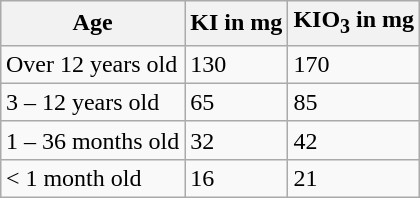<table class="wikitable" style="margin-left: auto; margin-right: auto; border: none;">
<tr>
<th>Age</th>
<th>KI in mg</th>
<th>KIO<sub>3</sub> in mg</th>
</tr>
<tr>
<td>Over 12 years old</td>
<td>130</td>
<td>170</td>
</tr>
<tr>
<td>3 – 12 years old</td>
<td>65</td>
<td>85</td>
</tr>
<tr>
<td>1 – 36 months old</td>
<td>32</td>
<td>42</td>
</tr>
<tr>
<td>< 1 month old</td>
<td>16</td>
<td>21</td>
</tr>
</table>
